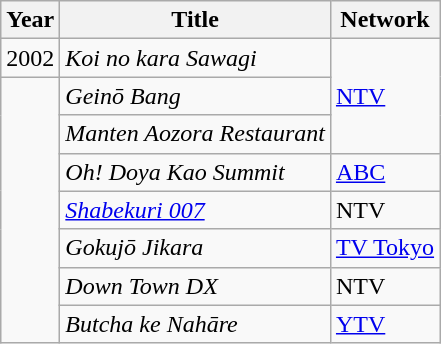<table class="wikitable">
<tr>
<th>Year</th>
<th>Title</th>
<th>Network</th>
</tr>
<tr>
<td>2002</td>
<td><em>Koi no kara Sawagi</em></td>
<td rowspan="3"><a href='#'>NTV</a></td>
</tr>
<tr>
<td rowspan="7"></td>
<td><em>Geinō Bang</em></td>
</tr>
<tr>
<td><em>Manten Aozora Restaurant</em></td>
</tr>
<tr>
<td><em>Oh! Doya Kao Summit</em></td>
<td><a href='#'>ABC</a></td>
</tr>
<tr>
<td><em><a href='#'>Shabekuri 007</a></em></td>
<td>NTV</td>
</tr>
<tr>
<td><em>Gokujō Jikara</em></td>
<td><a href='#'>TV Tokyo</a></td>
</tr>
<tr>
<td><em>Down Town DX</em></td>
<td>NTV</td>
</tr>
<tr>
<td><em>Butcha ke Nahāre</em></td>
<td><a href='#'>YTV</a></td>
</tr>
</table>
